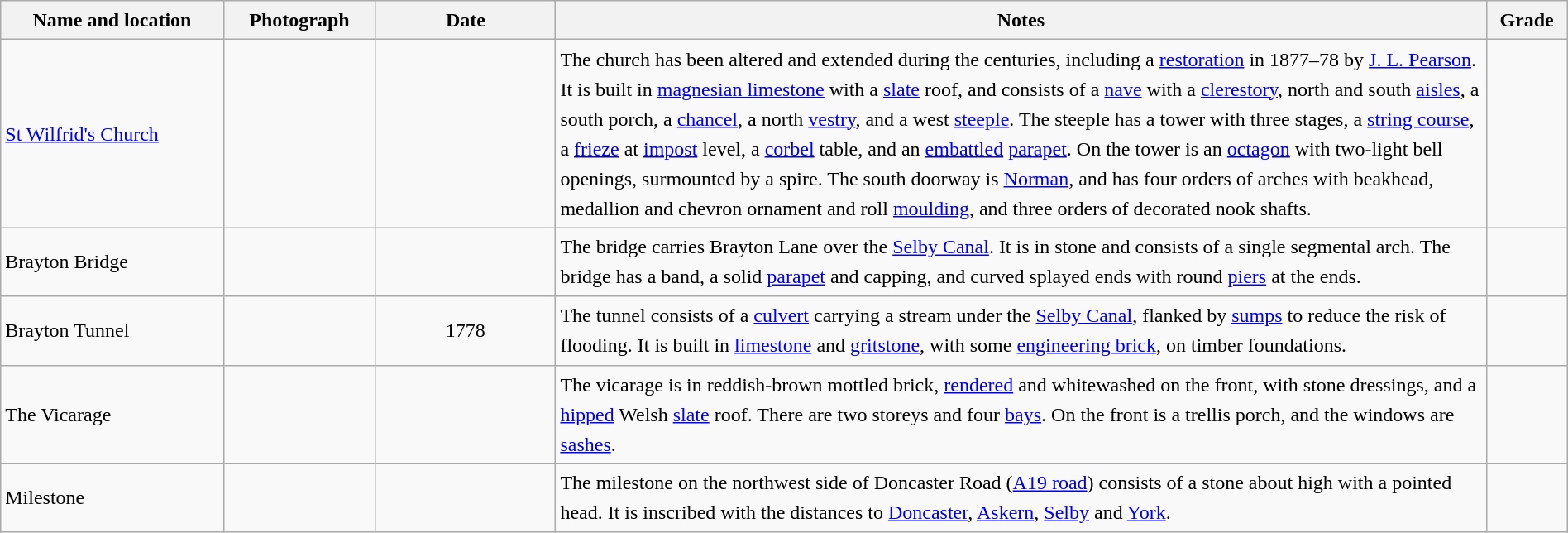<table class="wikitable sortable plainrowheaders" style="width:100%; border:0px; text-align:left; line-height:150%">
<tr>
<th scope="col"  style="width:150px">Name and location</th>
<th scope="col"  style="width:100px" class="unsortable">Photograph</th>
<th scope="col"  style="width:120px">Date</th>
<th scope="col"  style="width:650px" class="unsortable">Notes</th>
<th scope="col"  style="width:50px">Grade</th>
</tr>
<tr>
<td><a href='#'>St Wilfrid's Church</a><br><small></small></td>
<td></td>
<td align="center"></td>
<td>The church has been altered and extended during the centuries, including a <a href='#'>restoration</a> in 1877–78 by <a href='#'>J. L. Pearson</a>.  It is built in <a href='#'>magnesian limestone</a> with a <a href='#'>slate</a> roof, and consists of a <a href='#'>nave</a> with a <a href='#'>clerestory</a>, north and south <a href='#'>aisles</a>, a south porch, a <a href='#'>chancel</a>, a north <a href='#'>vestry</a>, and a west <a href='#'>steeple</a>.  The steeple has a tower with three stages, a <a href='#'>string course</a>, a <a href='#'>frieze</a> at <a href='#'>impost</a> level, a <a href='#'>corbel</a> table, and an <a href='#'>embattled</a> <a href='#'>parapet</a>.  On the tower is an <a href='#'>octagon</a> with two-light bell openings, surmounted by a spire.  The south doorway is <a href='#'>Norman</a>, and has four orders of arches with beakhead, medallion and chevron ornament and roll <a href='#'>moulding</a>, and three orders of decorated nook shafts.</td>
<td align="center" ></td>
</tr>
<tr>
<td>Brayton Bridge<br><small></small></td>
<td></td>
<td align="center"></td>
<td>The bridge carries Brayton Lane over the <a href='#'>Selby Canal</a>.  It is in stone and consists of a single segmental arch.  The bridge has a band, a solid <a href='#'>parapet</a> and capping, and curved splayed ends with round <a href='#'>piers</a> at the ends.</td>
<td align="center" ></td>
</tr>
<tr>
<td>Brayton Tunnel<br><small></small></td>
<td></td>
<td align="center">1778</td>
<td>The tunnel consists of a <a href='#'>culvert</a> carrying a stream under the <a href='#'>Selby Canal</a>, flanked by <a href='#'>sumps</a> to reduce the risk of flooding.  It is built in <a href='#'>limestone</a> and <a href='#'>gritstone</a>, with some <a href='#'>engineering brick</a>, on timber foundations.</td>
<td align="center" ></td>
</tr>
<tr>
<td>The Vicarage<br><small></small></td>
<td></td>
<td align="center"></td>
<td>The vicarage is in reddish-brown mottled brick, <a href='#'>rendered</a> and whitewashed on the front, with stone dressings, and a <a href='#'>hipped</a> Welsh <a href='#'>slate</a> roof.  There are two storeys and four <a href='#'>bays</a>.  On the front is a trellis porch, and the windows are <a href='#'>sashes</a>.</td>
<td align="center" ></td>
</tr>
<tr>
<td>Milestone<br><small></small></td>
<td></td>
<td align="center"></td>
<td>The milestone on the northwest side of Doncaster Road (<a href='#'>A19 road</a>) consists of a stone about  high with a pointed head.  It is inscribed with the distances to <a href='#'>Doncaster</a>, <a href='#'>Askern</a>, <a href='#'>Selby</a> and <a href='#'>York</a>.</td>
<td align="center" ></td>
</tr>
<tr>
</tr>
</table>
